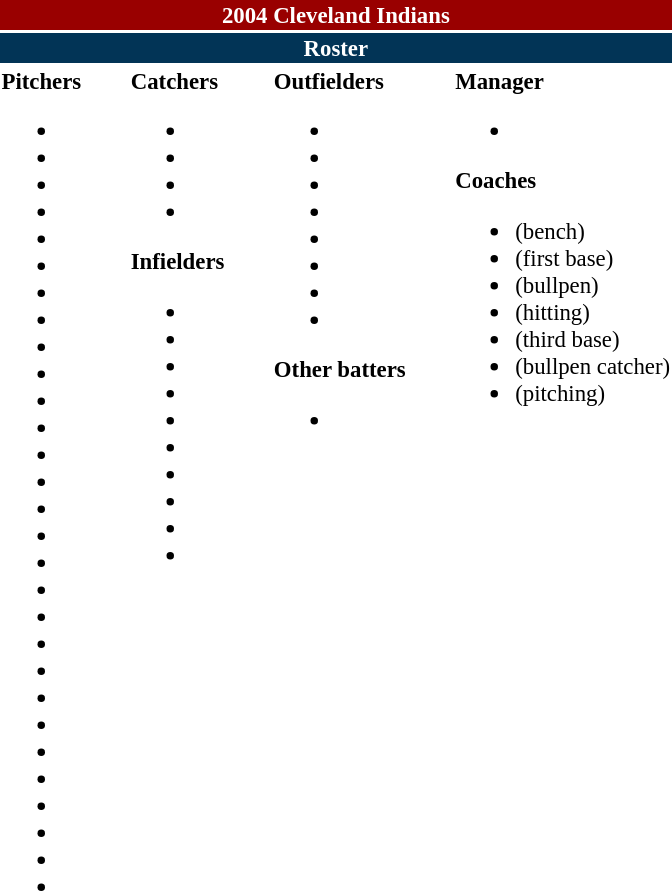<table class="toccolours" style="font-size: 95%;">
<tr>
<th colspan="10" style="background-color: #990000; color: white; text-align: center;">2004 Cleveland Indians</th>
</tr>
<tr>
<td colspan="10" style="background-color: #023456; color: #FFFFFF; text-align: center;"><strong>Roster</strong></td>
</tr>
<tr>
<td valign="top"><strong>Pitchers</strong><br><ul><li></li><li></li><li></li><li></li><li></li><li></li><li></li><li></li><li></li><li></li><li></li><li></li><li></li><li></li><li></li><li></li><li></li><li></li><li></li><li></li><li></li><li></li><li></li><li></li><li></li><li></li><li></li><li></li><li></li></ul></td>
<td width="25px"></td>
<td valign="top"><strong>Catchers</strong><br><ul><li></li><li></li><li></li><li></li></ul><strong>Infielders</strong><ul><li></li><li></li><li></li><li></li><li></li><li></li><li></li><li></li><li></li><li></li></ul></td>
<td width="25px"></td>
<td valign="top"><strong>Outfielders</strong><br><ul><li></li><li></li><li></li><li></li><li></li><li></li><li></li><li></li></ul><strong>Other batters</strong><ul><li></li></ul></td>
<td width="25px"></td>
<td valign="top"><strong>Manager</strong><br><ul><li></li></ul><strong>Coaches</strong><ul><li> (bench)</li><li> (first base)</li><li> (bullpen)</li><li> (hitting)</li><li> (third base)</li><li> (bullpen catcher)</li><li> (pitching)</li></ul></td>
</tr>
</table>
